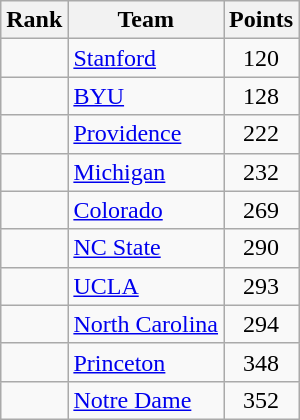<table class="wikitable sortable" style="text-align:center">
<tr>
<th>Rank</th>
<th>Team</th>
<th>Points</th>
</tr>
<tr>
<td></td>
<td align=left><a href='#'>Stanford</a></td>
<td>120</td>
</tr>
<tr>
<td></td>
<td align=left><a href='#'>BYU</a></td>
<td>128</td>
</tr>
<tr>
<td></td>
<td align=left><a href='#'>Providence</a></td>
<td>222</td>
</tr>
<tr>
<td></td>
<td align=left><a href='#'>Michigan</a></td>
<td>232</td>
</tr>
<tr>
<td></td>
<td align=left><a href='#'>Colorado</a></td>
<td>269</td>
</tr>
<tr>
<td></td>
<td align=left><a href='#'>NC State</a></td>
<td>290</td>
</tr>
<tr>
<td></td>
<td align=left><a href='#'>UCLA</a></td>
<td>293</td>
</tr>
<tr>
<td></td>
<td align=left><a href='#'>North Carolina</a></td>
<td>294</td>
</tr>
<tr>
<td></td>
<td align=left><a href='#'>Princeton</a></td>
<td>348</td>
</tr>
<tr>
<td></td>
<td align=left><a href='#'>Notre Dame</a></td>
<td>352</td>
</tr>
</table>
